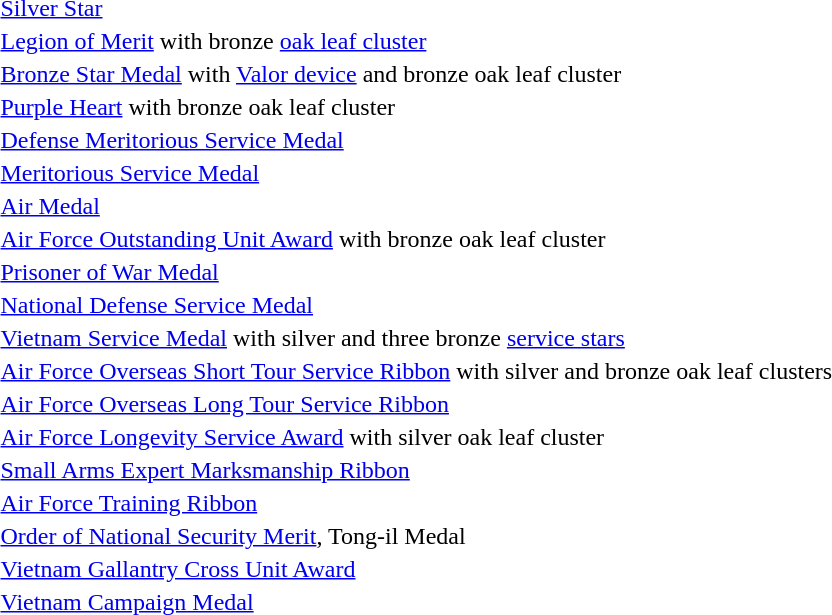<table>
<tr>
<td></td>
<td><a href='#'>Silver Star</a></td>
</tr>
<tr>
<td></td>
<td><a href='#'>Legion of Merit</a> with bronze <a href='#'>oak leaf cluster</a></td>
</tr>
<tr>
<td></td>
<td><a href='#'>Bronze Star Medal</a> with <a href='#'>Valor device</a> and bronze oak leaf cluster</td>
</tr>
<tr>
<td></td>
<td><a href='#'>Purple Heart</a> with bronze oak leaf cluster</td>
</tr>
<tr>
<td></td>
<td><a href='#'>Defense Meritorious Service Medal</a></td>
</tr>
<tr>
<td></td>
<td><a href='#'>Meritorious Service Medal</a></td>
</tr>
<tr>
<td></td>
<td><a href='#'>Air Medal</a></td>
</tr>
<tr>
<td></td>
<td><a href='#'>Air Force Outstanding Unit Award</a> with bronze oak leaf cluster</td>
</tr>
<tr>
<td></td>
<td><a href='#'>Prisoner of War Medal</a></td>
</tr>
<tr>
<td></td>
<td><a href='#'>National Defense Service Medal</a></td>
</tr>
<tr>
<td></td>
<td><a href='#'>Vietnam Service Medal</a> with silver and three bronze <a href='#'>service stars</a></td>
</tr>
<tr>
<td></td>
<td><a href='#'>Air Force Overseas Short Tour Service Ribbon</a> with silver and bronze oak leaf clusters</td>
</tr>
<tr>
<td></td>
<td><a href='#'>Air Force Overseas Long Tour Service Ribbon</a></td>
</tr>
<tr>
<td></td>
<td><a href='#'>Air Force Longevity Service Award</a> with silver oak leaf cluster</td>
</tr>
<tr>
<td></td>
<td><a href='#'>Small Arms Expert Marksmanship Ribbon</a></td>
</tr>
<tr>
<td></td>
<td><a href='#'>Air Force Training Ribbon</a></td>
</tr>
<tr>
<td></td>
<td><a href='#'>Order of National Security Merit</a>, Tong-il Medal</td>
</tr>
<tr>
<td></td>
<td><a href='#'>Vietnam Gallantry Cross Unit Award</a></td>
</tr>
<tr>
<td></td>
<td><a href='#'>Vietnam Campaign Medal</a></td>
</tr>
</table>
